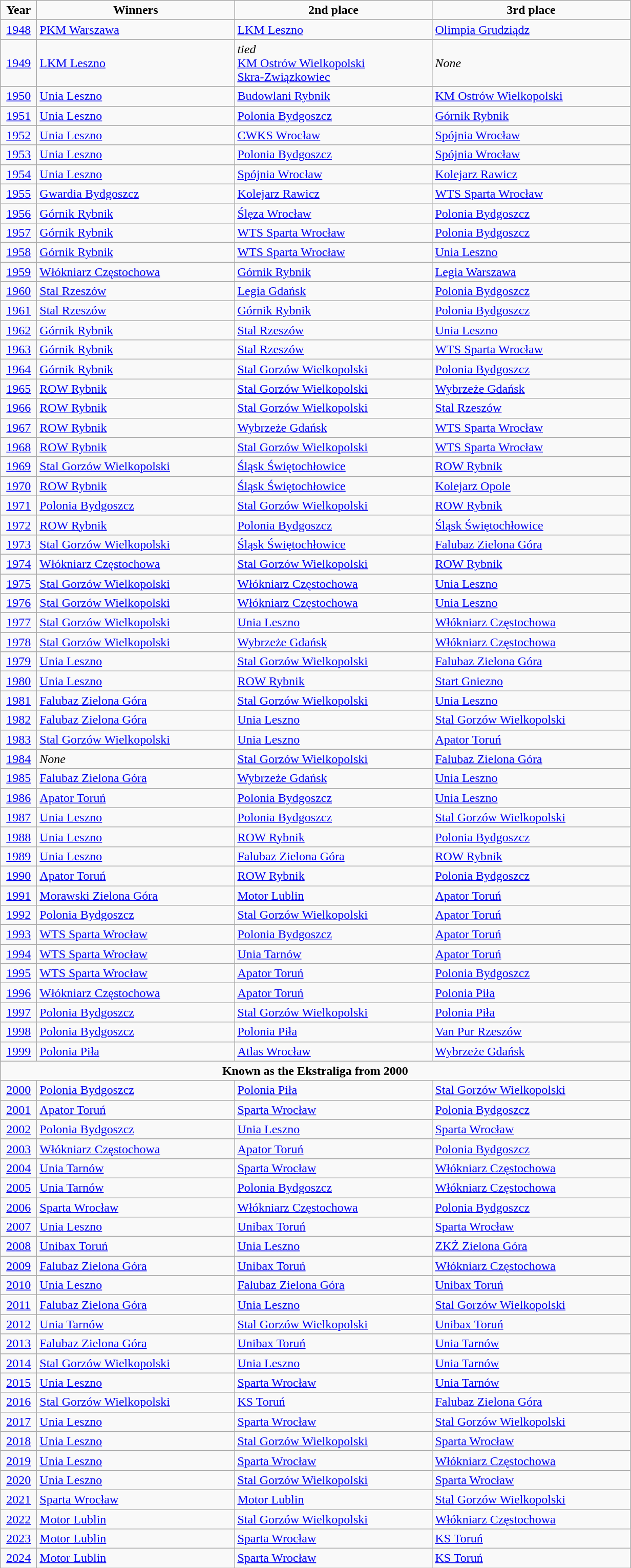<table class="wikitable">
<tr align=center>
<td width=40px  ><strong>Year</strong></td>
<td width=250px ><strong>Winners</strong></td>
<td width=250px ><strong>2nd place</strong></td>
<td width=250px ><strong>3rd place</strong></td>
</tr>
<tr>
<td align=center><a href='#'>1948</a></td>
<td><a href='#'>PKM Warszawa</a></td>
<td><a href='#'>LKM Leszno</a></td>
<td><a href='#'>Olimpia Grudziądz</a></td>
</tr>
<tr>
<td align=center><a href='#'>1949</a></td>
<td><a href='#'>LKM Leszno</a></td>
<td><em>tied</em> <br> <a href='#'>KM Ostrów Wielkopolski</a> <br> <a href='#'>Skra-Związkowiec</a></td>
<td><em>None</em></td>
</tr>
<tr>
<td align=center><a href='#'>1950</a></td>
<td><a href='#'>Unia Leszno</a></td>
<td><a href='#'>Budowlani Rybnik</a></td>
<td><a href='#'>KM Ostrów Wielkopolski</a></td>
</tr>
<tr>
<td align=center><a href='#'>1951</a></td>
<td><a href='#'>Unia Leszno</a></td>
<td><a href='#'>Polonia Bydgoszcz</a></td>
<td><a href='#'>Górnik Rybnik</a></td>
</tr>
<tr>
<td align=center><a href='#'>1952</a></td>
<td><a href='#'>Unia Leszno</a></td>
<td><a href='#'>CWKS Wrocław</a></td>
<td><a href='#'>Spójnia Wrocław</a></td>
</tr>
<tr>
<td align=center><a href='#'>1953</a></td>
<td><a href='#'>Unia Leszno</a></td>
<td><a href='#'>Polonia Bydgoszcz</a></td>
<td><a href='#'>Spójnia Wrocław</a></td>
</tr>
<tr>
<td align=center><a href='#'>1954</a></td>
<td><a href='#'>Unia Leszno</a></td>
<td><a href='#'>Spójnia Wrocław</a></td>
<td><a href='#'>Kolejarz Rawicz</a></td>
</tr>
<tr>
<td align=center><a href='#'>1955</a></td>
<td><a href='#'>Gwardia Bydgoszcz</a></td>
<td><a href='#'>Kolejarz Rawicz</a></td>
<td><a href='#'>WTS Sparta Wrocław</a></td>
</tr>
<tr>
<td align=center><a href='#'>1956</a></td>
<td><a href='#'>Górnik Rybnik</a></td>
<td><a href='#'>Ślęza Wrocław</a></td>
<td><a href='#'>Polonia Bydgoszcz</a></td>
</tr>
<tr>
<td align=center><a href='#'>1957</a></td>
<td><a href='#'>Górnik Rybnik</a></td>
<td><a href='#'>WTS Sparta Wrocław</a></td>
<td><a href='#'>Polonia Bydgoszcz</a></td>
</tr>
<tr>
<td align=center><a href='#'>1958</a></td>
<td><a href='#'>Górnik Rybnik</a></td>
<td><a href='#'>WTS Sparta Wrocław</a></td>
<td><a href='#'>Unia Leszno</a></td>
</tr>
<tr>
<td align=center><a href='#'>1959</a></td>
<td><a href='#'>Włókniarz Częstochowa</a></td>
<td><a href='#'>Górnik Rybnik</a></td>
<td><a href='#'>Legia Warszawa</a></td>
</tr>
<tr>
<td align=center><a href='#'>1960</a></td>
<td><a href='#'>Stal Rzeszów</a></td>
<td><a href='#'>Legia Gdańsk</a></td>
<td><a href='#'>Polonia Bydgoszcz</a></td>
</tr>
<tr>
<td align=center><a href='#'>1961</a></td>
<td><a href='#'>Stal Rzeszów</a></td>
<td><a href='#'>Górnik Rybnik</a></td>
<td><a href='#'>Polonia Bydgoszcz</a></td>
</tr>
<tr>
<td align=center><a href='#'>1962</a></td>
<td><a href='#'>Górnik Rybnik</a></td>
<td><a href='#'>Stal Rzeszów</a></td>
<td><a href='#'>Unia Leszno</a></td>
</tr>
<tr>
<td align=center><a href='#'>1963</a></td>
<td><a href='#'>Górnik Rybnik</a></td>
<td><a href='#'>Stal Rzeszów</a></td>
<td><a href='#'>WTS Sparta Wrocław</a></td>
</tr>
<tr>
<td align=center><a href='#'>1964</a></td>
<td><a href='#'>Górnik Rybnik</a></td>
<td><a href='#'>Stal Gorzów Wielkopolski</a></td>
<td><a href='#'>Polonia Bydgoszcz</a></td>
</tr>
<tr>
<td align=center><a href='#'>1965</a></td>
<td><a href='#'>ROW Rybnik</a></td>
<td><a href='#'>Stal Gorzów Wielkopolski</a></td>
<td><a href='#'>Wybrzeże Gdańsk</a></td>
</tr>
<tr>
<td align=center><a href='#'>1966</a></td>
<td><a href='#'>ROW Rybnik</a></td>
<td><a href='#'>Stal Gorzów Wielkopolski</a></td>
<td><a href='#'>Stal Rzeszów</a></td>
</tr>
<tr>
<td align=center><a href='#'>1967</a></td>
<td><a href='#'>ROW Rybnik</a></td>
<td><a href='#'>Wybrzeże Gdańsk</a></td>
<td><a href='#'>WTS Sparta Wrocław</a></td>
</tr>
<tr>
<td align=center><a href='#'>1968</a></td>
<td><a href='#'>ROW Rybnik</a></td>
<td><a href='#'>Stal Gorzów Wielkopolski</a></td>
<td><a href='#'>WTS Sparta Wrocław</a></td>
</tr>
<tr>
<td align=center><a href='#'>1969</a></td>
<td><a href='#'>Stal Gorzów Wielkopolski</a></td>
<td><a href='#'>Śląsk Świętochłowice</a></td>
<td><a href='#'>ROW Rybnik</a></td>
</tr>
<tr>
<td align=center><a href='#'>1970</a></td>
<td><a href='#'>ROW Rybnik</a></td>
<td><a href='#'>Śląsk Świętochłowice</a></td>
<td><a href='#'>Kolejarz Opole</a></td>
</tr>
<tr>
<td align=center><a href='#'>1971</a></td>
<td><a href='#'>Polonia Bydgoszcz</a></td>
<td><a href='#'>Stal Gorzów Wielkopolski</a></td>
<td><a href='#'>ROW Rybnik</a></td>
</tr>
<tr>
<td align=center><a href='#'>1972</a></td>
<td><a href='#'>ROW Rybnik</a></td>
<td><a href='#'>Polonia Bydgoszcz</a></td>
<td><a href='#'>Śląsk Świętochłowice</a></td>
</tr>
<tr>
<td align=center><a href='#'>1973</a></td>
<td><a href='#'>Stal Gorzów Wielkopolski</a></td>
<td><a href='#'>Śląsk Świętochłowice</a></td>
<td><a href='#'>Falubaz Zielona Góra</a></td>
</tr>
<tr>
<td align=center><a href='#'>1974</a></td>
<td><a href='#'>Włókniarz Częstochowa</a></td>
<td><a href='#'>Stal Gorzów Wielkopolski</a></td>
<td><a href='#'>ROW Rybnik</a></td>
</tr>
<tr>
<td align=center><a href='#'>1975</a></td>
<td><a href='#'>Stal Gorzów Wielkopolski</a></td>
<td><a href='#'>Włókniarz Częstochowa</a></td>
<td><a href='#'>Unia Leszno</a></td>
</tr>
<tr>
<td align=center><a href='#'>1976</a></td>
<td><a href='#'>Stal Gorzów Wielkopolski</a></td>
<td><a href='#'>Włókniarz Częstochowa</a></td>
<td><a href='#'>Unia Leszno</a></td>
</tr>
<tr>
<td align=center><a href='#'>1977</a></td>
<td><a href='#'>Stal Gorzów Wielkopolski</a></td>
<td><a href='#'>Unia Leszno</a></td>
<td><a href='#'>Włókniarz Częstochowa</a></td>
</tr>
<tr>
<td align=center><a href='#'>1978</a></td>
<td><a href='#'>Stal Gorzów Wielkopolski</a></td>
<td><a href='#'>Wybrzeże Gdańsk</a></td>
<td><a href='#'>Włókniarz Częstochowa</a></td>
</tr>
<tr>
<td align=center><a href='#'>1979</a></td>
<td><a href='#'>Unia Leszno</a></td>
<td><a href='#'>Stal Gorzów Wielkopolski</a></td>
<td><a href='#'>Falubaz Zielona Góra</a></td>
</tr>
<tr>
<td align=center><a href='#'>1980</a></td>
<td><a href='#'>Unia Leszno</a></td>
<td><a href='#'>ROW Rybnik</a></td>
<td><a href='#'>Start Gniezno</a></td>
</tr>
<tr>
<td align=center><a href='#'>1981</a></td>
<td><a href='#'>Falubaz Zielona Góra</a></td>
<td><a href='#'>Stal Gorzów Wielkopolski</a></td>
<td><a href='#'>Unia Leszno</a></td>
</tr>
<tr>
<td align=center><a href='#'>1982</a></td>
<td><a href='#'>Falubaz Zielona Góra</a></td>
<td><a href='#'>Unia Leszno</a></td>
<td><a href='#'>Stal Gorzów Wielkopolski</a></td>
</tr>
<tr>
<td align=center><a href='#'>1983</a></td>
<td><a href='#'>Stal Gorzów Wielkopolski</a></td>
<td><a href='#'>Unia Leszno</a></td>
<td><a href='#'>Apator Toruń</a></td>
</tr>
<tr>
<td align=center><a href='#'>1984</a></td>
<td><em>None</em></td>
<td><a href='#'>Stal Gorzów Wielkopolski</a></td>
<td><a href='#'>Falubaz Zielona Góra</a></td>
</tr>
<tr>
<td align=center><a href='#'>1985</a></td>
<td><a href='#'>Falubaz Zielona Góra</a></td>
<td><a href='#'>Wybrzeże Gdańsk</a></td>
<td><a href='#'>Unia Leszno</a></td>
</tr>
<tr>
<td align=center><a href='#'>1986</a></td>
<td><a href='#'>Apator Toruń</a></td>
<td><a href='#'>Polonia Bydgoszcz</a></td>
<td><a href='#'>Unia Leszno</a></td>
</tr>
<tr>
<td align=center><a href='#'>1987</a></td>
<td><a href='#'>Unia Leszno</a></td>
<td><a href='#'>Polonia Bydgoszcz</a></td>
<td><a href='#'>Stal Gorzów Wielkopolski</a></td>
</tr>
<tr>
<td align=center><a href='#'>1988</a></td>
<td><a href='#'>Unia Leszno</a></td>
<td><a href='#'>ROW Rybnik</a></td>
<td><a href='#'>Polonia Bydgoszcz</a></td>
</tr>
<tr>
<td align=center><a href='#'>1989</a></td>
<td><a href='#'>Unia Leszno</a></td>
<td><a href='#'>Falubaz Zielona Góra</a></td>
<td><a href='#'>ROW Rybnik</a></td>
</tr>
<tr>
<td align=center><a href='#'>1990</a></td>
<td><a href='#'>Apator Toruń</a></td>
<td><a href='#'>ROW Rybnik</a></td>
<td><a href='#'>Polonia Bydgoszcz</a></td>
</tr>
<tr>
<td align=center><a href='#'>1991</a></td>
<td><a href='#'>Morawski Zielona Góra</a></td>
<td><a href='#'>Motor Lublin</a></td>
<td><a href='#'>Apator Toruń</a></td>
</tr>
<tr>
<td align=center><a href='#'>1992</a></td>
<td><a href='#'>Polonia Bydgoszcz</a></td>
<td><a href='#'>Stal Gorzów Wielkopolski</a></td>
<td><a href='#'>Apator Toruń</a></td>
</tr>
<tr>
<td align=center><a href='#'>1993</a></td>
<td><a href='#'>WTS Sparta Wrocław</a></td>
<td><a href='#'>Polonia Bydgoszcz</a></td>
<td><a href='#'>Apator Toruń</a></td>
</tr>
<tr>
<td align=center><a href='#'>1994</a></td>
<td><a href='#'>WTS Sparta Wrocław</a></td>
<td><a href='#'>Unia Tarnów</a></td>
<td><a href='#'>Apator Toruń</a></td>
</tr>
<tr>
<td align=center><a href='#'>1995</a></td>
<td><a href='#'>WTS Sparta Wrocław</a></td>
<td><a href='#'>Apator Toruń</a></td>
<td><a href='#'>Polonia Bydgoszcz</a></td>
</tr>
<tr>
<td align=center><a href='#'>1996</a></td>
<td><a href='#'>Włókniarz Częstochowa</a></td>
<td><a href='#'>Apator Toruń</a></td>
<td><a href='#'>Polonia Piła</a></td>
</tr>
<tr>
<td align=center><a href='#'>1997</a></td>
<td><a href='#'>Polonia Bydgoszcz</a></td>
<td><a href='#'>Stal Gorzów Wielkopolski</a></td>
<td><a href='#'>Polonia Piła</a></td>
</tr>
<tr>
<td align=center><a href='#'>1998</a></td>
<td><a href='#'>Polonia Bydgoszcz</a></td>
<td><a href='#'>Polonia Piła</a></td>
<td><a href='#'>Van Pur Rzeszów</a></td>
</tr>
<tr>
<td align=center><a href='#'>1999</a></td>
<td><a href='#'>Polonia Piła</a></td>
<td><a href='#'>Atlas Wrocław</a></td>
<td><a href='#'>Wybrzeże Gdańsk</a></td>
</tr>
<tr>
<td align=center colspan=5><strong>Known as the Ekstraliga from 2000</strong></td>
</tr>
<tr>
<td align=center><a href='#'>2000</a></td>
<td><a href='#'>Polonia Bydgoszcz</a></td>
<td><a href='#'>Polonia Piła</a></td>
<td><a href='#'>Stal Gorzów Wielkopolski</a></td>
</tr>
<tr>
<td align=center><a href='#'>2001</a></td>
<td><a href='#'>Apator Toruń</a></td>
<td><a href='#'>Sparta Wrocław</a></td>
<td><a href='#'>Polonia Bydgoszcz</a></td>
</tr>
<tr>
<td align=center><a href='#'>2002</a></td>
<td><a href='#'>Polonia Bydgoszcz</a></td>
<td><a href='#'>Unia Leszno</a></td>
<td><a href='#'>Sparta Wrocław</a></td>
</tr>
<tr>
<td align=center><a href='#'>2003</a></td>
<td><a href='#'>Włókniarz Częstochowa</a></td>
<td><a href='#'>Apator Toruń</a></td>
<td><a href='#'>Polonia Bydgoszcz</a></td>
</tr>
<tr>
<td align=center><a href='#'>2004</a></td>
<td><a href='#'>Unia Tarnów</a></td>
<td><a href='#'>Sparta Wrocław</a></td>
<td><a href='#'>Włókniarz Częstochowa</a></td>
</tr>
<tr>
<td align=center><a href='#'>2005</a></td>
<td><a href='#'>Unia Tarnów</a></td>
<td><a href='#'>Polonia Bydgoszcz</a></td>
<td><a href='#'>Włókniarz Częstochowa</a></td>
</tr>
<tr>
<td align=center><a href='#'>2006</a></td>
<td><a href='#'>Sparta Wrocław</a></td>
<td><a href='#'>Włókniarz Częstochowa</a></td>
<td><a href='#'>Polonia Bydgoszcz</a></td>
</tr>
<tr>
<td align=center><a href='#'>2007</a></td>
<td><a href='#'>Unia Leszno</a></td>
<td><a href='#'>Unibax Toruń</a></td>
<td><a href='#'>Sparta Wrocław</a></td>
</tr>
<tr>
<td align=center><a href='#'>2008</a></td>
<td><a href='#'>Unibax Toruń</a></td>
<td><a href='#'>Unia Leszno</a></td>
<td><a href='#'>ZKŻ Zielona Góra</a></td>
</tr>
<tr>
<td align=center><a href='#'>2009</a></td>
<td><a href='#'>Falubaz Zielona Góra</a></td>
<td><a href='#'>Unibax Toruń</a></td>
<td><a href='#'>Włókniarz Częstochowa</a></td>
</tr>
<tr>
<td align=center><a href='#'>2010</a></td>
<td><a href='#'>Unia Leszno</a></td>
<td><a href='#'>Falubaz Zielona Góra</a></td>
<td><a href='#'>Unibax Toruń</a></td>
</tr>
<tr>
<td align=center><a href='#'>2011</a></td>
<td><a href='#'>Falubaz Zielona Góra</a></td>
<td><a href='#'>Unia Leszno</a></td>
<td><a href='#'>Stal Gorzów Wielkopolski</a></td>
</tr>
<tr>
<td align=center><a href='#'>2012</a></td>
<td><a href='#'>Unia Tarnów</a></td>
<td><a href='#'>Stal Gorzów Wielkopolski</a></td>
<td><a href='#'>Unibax Toruń</a></td>
</tr>
<tr>
<td align=center><a href='#'>2013</a></td>
<td><a href='#'>Falubaz Zielona Góra</a></td>
<td><a href='#'>Unibax Toruń</a></td>
<td><a href='#'>Unia Tarnów</a></td>
</tr>
<tr>
<td align=center><a href='#'>2014</a></td>
<td><a href='#'>Stal Gorzów Wielkopolski</a></td>
<td><a href='#'>Unia Leszno</a></td>
<td><a href='#'>Unia Tarnów</a></td>
</tr>
<tr>
<td align=center><a href='#'>2015</a></td>
<td><a href='#'>Unia Leszno</a></td>
<td><a href='#'>Sparta Wrocław</a></td>
<td><a href='#'>Unia Tarnów</a></td>
</tr>
<tr>
<td align=center><a href='#'>2016</a></td>
<td><a href='#'>Stal Gorzów Wielkopolski</a></td>
<td><a href='#'>KS Toruń</a></td>
<td><a href='#'>Falubaz Zielona Góra</a></td>
</tr>
<tr>
<td align=center><a href='#'>2017</a></td>
<td><a href='#'>Unia Leszno</a></td>
<td><a href='#'>Sparta Wrocław</a></td>
<td><a href='#'>Stal Gorzów Wielkopolski</a></td>
</tr>
<tr>
<td align=center><a href='#'>2018</a></td>
<td><a href='#'>Unia Leszno</a></td>
<td><a href='#'>Stal Gorzów Wielkopolski</a></td>
<td><a href='#'>Sparta Wrocław</a></td>
</tr>
<tr>
<td align=center><a href='#'>2019</a></td>
<td><a href='#'>Unia Leszno</a></td>
<td><a href='#'>Sparta Wrocław</a></td>
<td><a href='#'>Włókniarz Częstochowa</a></td>
</tr>
<tr>
<td align=center><a href='#'>2020</a></td>
<td><a href='#'>Unia Leszno</a></td>
<td><a href='#'>Stal Gorzów Wielkopolski</a></td>
<td><a href='#'>Sparta Wrocław</a></td>
</tr>
<tr>
<td align=center><a href='#'>2021</a></td>
<td><a href='#'>Sparta Wrocław</a></td>
<td><a href='#'>Motor Lublin</a></td>
<td><a href='#'>Stal Gorzów Wielkopolski</a></td>
</tr>
<tr>
<td align=center><a href='#'>2022</a></td>
<td><a href='#'>Motor Lublin</a></td>
<td><a href='#'>Stal Gorzów Wielkopolski</a></td>
<td><a href='#'>Włókniarz Częstochowa</a></td>
</tr>
<tr>
<td align=center><a href='#'>2023</a></td>
<td><a href='#'>Motor Lublin</a></td>
<td><a href='#'>Sparta Wrocław</a></td>
<td><a href='#'>KS Toruń</a></td>
</tr>
<tr>
<td align=center><a href='#'>2024</a></td>
<td><a href='#'>Motor Lublin</a></td>
<td><a href='#'>Sparta Wrocław</a></td>
<td><a href='#'>KS Toruń</a></td>
</tr>
</table>
